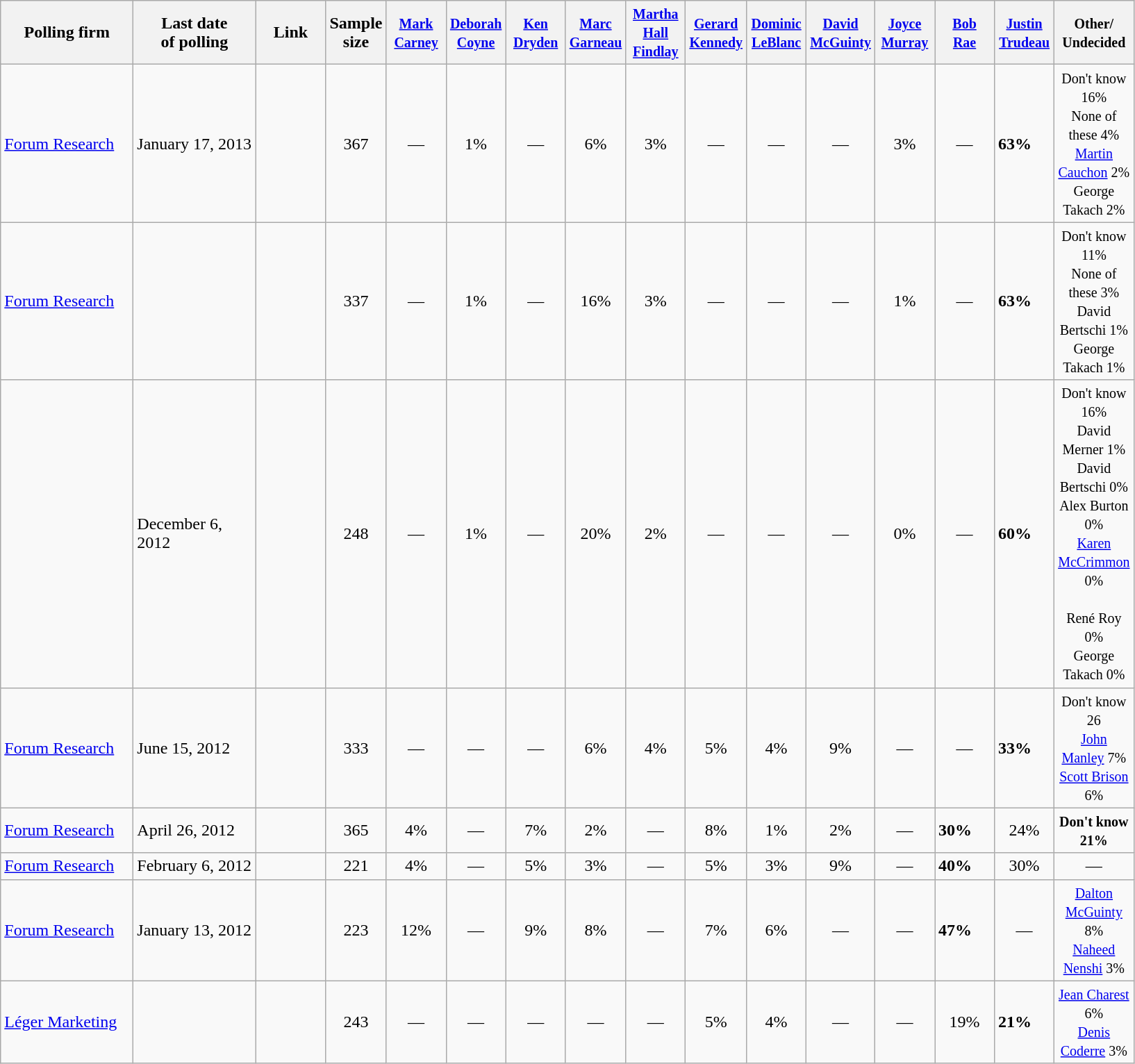<table class="wikitable">
<tr>
<th style="width:120px">Polling firm</th>
<th style="width:110px">Last date<br>of polling</th>
<th style="width:60px" class="unsortable">Link</th>
<th class=small>Sample<br>size</th>
<th style="width:50px;"><small><a href='#'>Mark<br>Carney</a></small></th>
<th style="width:50px;"><small><a href='#'>Deborah<br>Coyne</a></small></th>
<th style="width:50px;"><small><a href='#'>Ken<br>Dryden</a></small></th>
<th style="width:50px;"><small><a href='#'>Marc<br>Garneau</a></small></th>
<th style="width:50px;"><small><a href='#'>Martha<br>Hall<br>Findlay</a></small></th>
<th style="width:50px;"><small><a href='#'>Gerard<br>Kennedy</a></small></th>
<th style="width:50px;"><small><a href='#'>Dominic<br>LeBlanc</a></small></th>
<th style="width:50px;"><small><a href='#'>David<br>McGuinty</a></small></th>
<th style="width:50px;"><small><a href='#'>Joyce<br>Murray</a></small></th>
<th style="width:50px;"><small><a href='#'>Bob<br>Rae</a></small></th>
<th style="width:50px;"><small><a href='#'>Justin<br>Trudeau</a></small></th>
<th style="width:40px;"><small>Other/<br>Undecided</small></th>
</tr>
<tr>
<td><a href='#'>Forum Research</a></td>
<td>January 17, 2013</td>
<td> </td>
<td align=center>367</td>
<td align=center>—</td>
<td align=center>1%</td>
<td align=center>—</td>
<td align=center>6%</td>
<td align=center>3%</td>
<td align=center>—</td>
<td align=center>—</td>
<td align=center>—</td>
<td align=center>3%</td>
<td align=center>—</td>
<td><strong>63%</strong></td>
<td align=center><small>Don't know 16%<br>None of these 4%<br><a href='#'>Martin Cauchon</a> 2%<br>George Takach 2%</small></td>
</tr>
<tr>
<td><a href='#'>Forum Research</a></td>
<td></td>
<td> </td>
<td align=center>337</td>
<td align=center>—</td>
<td align=center>1%</td>
<td align=center>—</td>
<td align=center>16%</td>
<td align=center>3%</td>
<td align=center>—</td>
<td align=center>—</td>
<td align=center>—</td>
<td align=center>1%</td>
<td align=center>—</td>
<td><strong>63%</strong></td>
<td align=center><small>Don't know 11%<br>None of these 3%<br>David Bertschi 1%<br>George Takach 1%</small></td>
</tr>
<tr>
<td></td>
<td>December 6, 2012</td>
<td></td>
<td align=center>248</td>
<td align=center>—</td>
<td align=center>1%</td>
<td align=center>—</td>
<td align=center>20%</td>
<td align=center>2%</td>
<td align=center>—</td>
<td align=center>—</td>
<td align=center>—</td>
<td align=center>0%</td>
<td align=center>—</td>
<td><strong>60%</strong></td>
<td align=center><small>Don't know 16%<br>David Merner 1%<br>David Bertschi 0%<br>Alex Burton 0%<br><a href='#'>Karen McCrimmon</a> 0%<br><br>René Roy 0%<br>George Takach 0%</small></td>
</tr>
<tr>
<td><a href='#'>Forum Research</a></td>
<td>June 15, 2012</td>
<td> </td>
<td align=center>333</td>
<td align=center>—</td>
<td align=center>—</td>
<td align=center>—</td>
<td align=center>6%</td>
<td align=center>4%</td>
<td align=center>5%</td>
<td align=center>4%</td>
<td align=center>9%</td>
<td align=center>—</td>
<td align=center>—</td>
<td><strong>33%</strong></td>
<td align=center><small>Don't know 26<br><a href='#'>John Manley</a> 7%<br><a href='#'>Scott Brison</a> 6%</small></td>
</tr>
<tr>
<td><a href='#'>Forum Research</a></td>
<td>April 26, 2012</td>
<td> </td>
<td align=center>365</td>
<td align=center>4%</td>
<td align=center>—</td>
<td align=center>7%</td>
<td align=center>2%</td>
<td align=center>—</td>
<td align=center>8%</td>
<td align=center>1%</td>
<td align=center>2%</td>
<td align=center>—</td>
<td><strong>30%</strong></td>
<td align=center>24%</td>
<td align=center><small><span><strong>Don't know 21%</strong></span></small></td>
</tr>
<tr>
<td><a href='#'>Forum Research</a></td>
<td>February 6, 2012</td>
<td></td>
<td align=center>221</td>
<td align=center>4%</td>
<td align=center>—</td>
<td align=center>5%</td>
<td align=center>3%</td>
<td align=center>—</td>
<td align=center>5%</td>
<td align=center>3%</td>
<td align=center>9%</td>
<td align=center>—</td>
<td><strong>40%</strong></td>
<td align=center>30%</td>
<td align=center>—</td>
</tr>
<tr>
<td><a href='#'>Forum Research</a></td>
<td>January 13, 2012</td>
<td></td>
<td align=center>223</td>
<td align=center>12%</td>
<td align=center>—</td>
<td align=center>9%</td>
<td align=center>8%</td>
<td align=center>—</td>
<td align=center>7%</td>
<td align=center>6%</td>
<td align=center>—</td>
<td align=center>—</td>
<td><strong>47%</strong></td>
<td align=center>—</td>
<td align=center><small><a href='#'>Dalton McGuinty</a> 8%<br><a href='#'>Naheed Nenshi</a> 3%</small></td>
</tr>
<tr>
<td><a href='#'>Léger Marketing</a></td>
<td></td>
<td></td>
<td align=center>243</td>
<td align=center>—</td>
<td align=center>—</td>
<td align=center>—</td>
<td align=center>—</td>
<td align=center>—</td>
<td align=center>5%</td>
<td align=center>4%</td>
<td align=center>—</td>
<td align=center>—</td>
<td align=center>19%</td>
<td><strong>21%</strong></td>
<td align=center><small><a href='#'>Jean Charest</a> 6%<br><a href='#'>Denis Coderre</a> 3%</small></td>
</tr>
</table>
